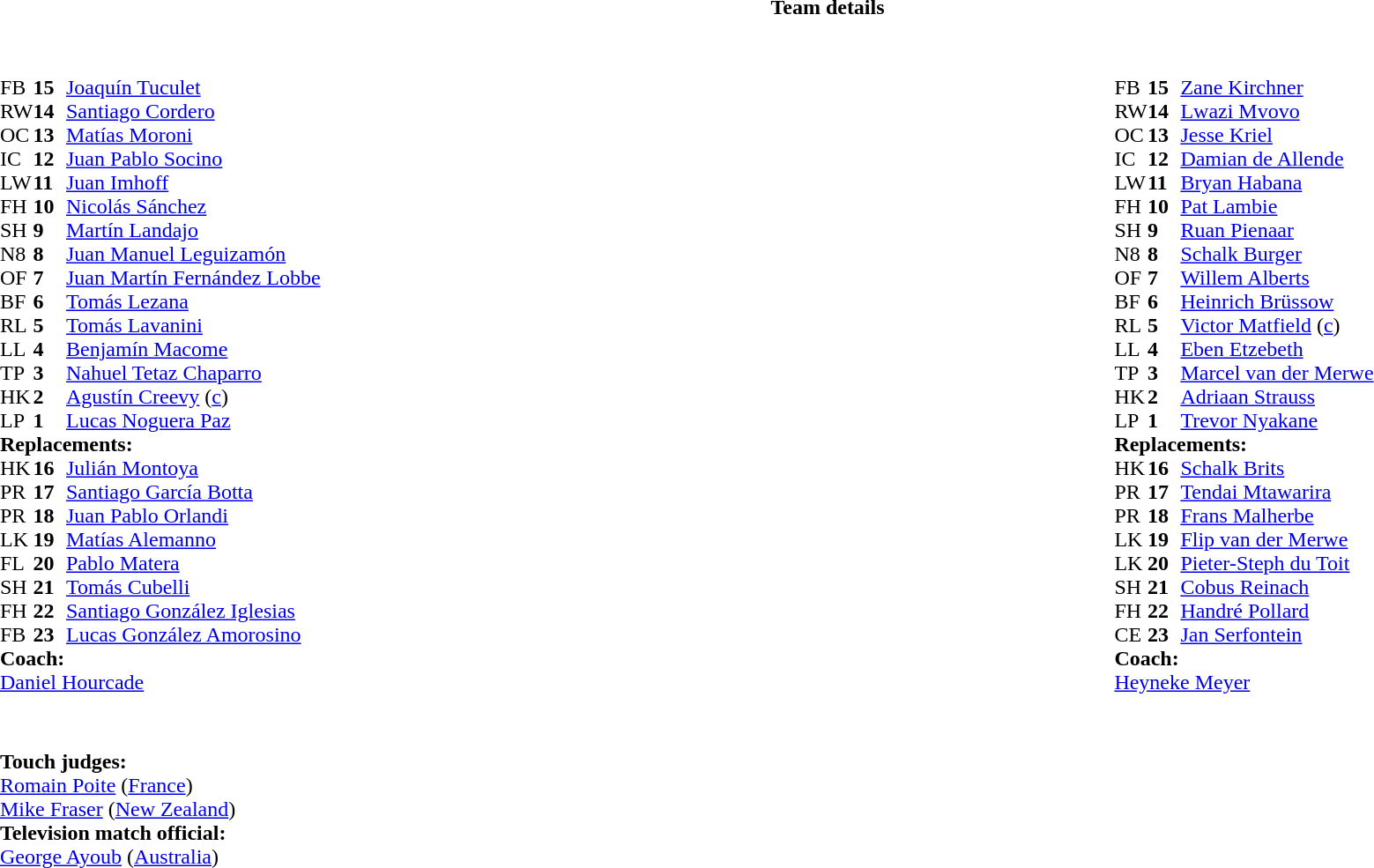<table border="0" width="100%" class="collapsible collapsed">
<tr>
<th>Team details</th>
</tr>
<tr>
<td><br><table style="width:100%;">
<tr>
<td style="vertical-align:top; width:50%"><br><table cellspacing="0" cellpadding="0">
<tr>
<th width="25"></th>
<th width="25"></th>
</tr>
<tr>
<td>FB</td>
<td><strong>15</strong></td>
<td><a href='#'>Joaquín Tuculet</a></td>
<td></td>
<td></td>
</tr>
<tr>
<td>RW</td>
<td><strong>14</strong></td>
<td><a href='#'>Santiago Cordero</a></td>
</tr>
<tr>
<td>OC</td>
<td><strong>13</strong></td>
<td><a href='#'>Matías Moroni</a></td>
<td></td>
<td></td>
</tr>
<tr>
<td>IC</td>
<td><strong>12</strong></td>
<td><a href='#'>Juan Pablo Socino</a></td>
</tr>
<tr>
<td>LW</td>
<td><strong>11</strong></td>
<td><a href='#'>Juan Imhoff</a></td>
</tr>
<tr>
<td>FH</td>
<td><strong>10</strong></td>
<td><a href='#'>Nicolás Sánchez</a></td>
</tr>
<tr>
<td>SH</td>
<td><strong>9</strong></td>
<td><a href='#'>Martín Landajo</a></td>
<td></td>
<td></td>
</tr>
<tr>
<td>N8</td>
<td><strong>8</strong></td>
<td><a href='#'>Juan Manuel Leguizamón</a></td>
<td></td>
<td></td>
</tr>
<tr>
<td>OF</td>
<td><strong>7</strong></td>
<td><a href='#'>Juan Martín Fernández Lobbe</a></td>
</tr>
<tr>
<td>BF</td>
<td><strong>6</strong></td>
<td><a href='#'>Tomás Lezana</a></td>
</tr>
<tr>
<td>RL</td>
<td><strong>5</strong></td>
<td><a href='#'>Tomás Lavanini</a></td>
<td></td>
</tr>
<tr>
<td>LL</td>
<td><strong>4</strong></td>
<td><a href='#'>Benjamín Macome</a></td>
<td></td>
<td></td>
</tr>
<tr>
<td>TP</td>
<td><strong>3</strong></td>
<td><a href='#'>Nahuel Tetaz Chaparro</a></td>
<td></td>
<td></td>
</tr>
<tr>
<td>HK</td>
<td><strong>2</strong></td>
<td><a href='#'>Agustín Creevy</a> (<a href='#'>c</a>)</td>
<td></td>
<td></td>
</tr>
<tr>
<td>LP</td>
<td><strong>1</strong></td>
<td><a href='#'>Lucas Noguera Paz</a></td>
<td></td>
<td></td>
</tr>
<tr>
<td colspan=3><strong>Replacements:</strong></td>
</tr>
<tr>
<td>HK</td>
<td><strong>16</strong></td>
<td><a href='#'>Julián Montoya</a></td>
<td></td>
<td></td>
</tr>
<tr>
<td>PR</td>
<td><strong>17</strong></td>
<td><a href='#'>Santiago García Botta</a></td>
<td></td>
<td></td>
</tr>
<tr>
<td>PR</td>
<td><strong>18</strong></td>
<td><a href='#'>Juan Pablo Orlandi</a></td>
<td></td>
<td></td>
</tr>
<tr>
<td>LK</td>
<td><strong>19</strong></td>
<td><a href='#'>Matías Alemanno</a></td>
<td></td>
<td></td>
</tr>
<tr>
<td>FL</td>
<td><strong>20</strong></td>
<td><a href='#'>Pablo Matera</a></td>
<td></td>
<td></td>
</tr>
<tr>
<td>SH</td>
<td><strong>21</strong></td>
<td><a href='#'>Tomás Cubelli</a></td>
<td></td>
<td></td>
</tr>
<tr>
<td>FH</td>
<td><strong>22</strong></td>
<td><a href='#'>Santiago González Iglesias</a></td>
<td></td>
<td></td>
</tr>
<tr>
<td>FB</td>
<td><strong>23</strong></td>
<td><a href='#'>Lucas González Amorosino</a></td>
<td></td>
<td></td>
</tr>
<tr>
<td colspan=3><strong>Coach:</strong></td>
</tr>
<tr>
<td colspan="4"> <a href='#'>Daniel Hourcade</a></td>
</tr>
</table>
</td>
<td valign="top"></td>
<td style="vertical-align:top; width:50%"><br><table cellspacing="0" cellpadding="0" style="margin:auto">
<tr>
<th width="25"></th>
<th width="25"></th>
</tr>
<tr>
<td>FB</td>
<td><strong>15</strong></td>
<td><a href='#'>Zane Kirchner</a></td>
<td></td>
<td></td>
</tr>
<tr>
<td>RW</td>
<td><strong>14</strong></td>
<td><a href='#'>Lwazi Mvovo</a></td>
</tr>
<tr>
<td>OC</td>
<td><strong>13</strong></td>
<td><a href='#'>Jesse Kriel</a></td>
</tr>
<tr>
<td>IC</td>
<td><strong>12</strong></td>
<td><a href='#'>Damian de Allende</a></td>
<td></td>
<td></td>
</tr>
<tr>
<td>LW</td>
<td><strong>11</strong></td>
<td><a href='#'>Bryan Habana</a></td>
</tr>
<tr>
<td>FH</td>
<td><strong>10</strong></td>
<td><a href='#'>Pat Lambie</a></td>
</tr>
<tr>
<td>SH</td>
<td><strong>9</strong></td>
<td><a href='#'>Ruan Pienaar</a></td>
<td></td>
<td></td>
</tr>
<tr>
<td>N8</td>
<td><strong>8</strong></td>
<td><a href='#'>Schalk Burger</a></td>
</tr>
<tr>
<td>OF</td>
<td><strong>7</strong></td>
<td><a href='#'>Willem Alberts</a></td>
<td></td>
<td></td>
</tr>
<tr>
<td>BF</td>
<td><strong>6</strong></td>
<td><a href='#'>Heinrich Brüssow</a></td>
</tr>
<tr>
<td>RL</td>
<td><strong>5</strong></td>
<td><a href='#'>Victor Matfield</a> (<a href='#'>c</a>)</td>
<td></td>
<td></td>
</tr>
<tr>
<td>LL</td>
<td><strong>4</strong></td>
<td><a href='#'>Eben Etzebeth</a></td>
</tr>
<tr>
<td>TP</td>
<td><strong>3</strong></td>
<td><a href='#'>Marcel van der Merwe</a></td>
<td></td>
<td></td>
</tr>
<tr>
<td>HK</td>
<td><strong>2</strong></td>
<td><a href='#'>Adriaan Strauss</a></td>
<td></td>
<td></td>
</tr>
<tr>
<td>LP</td>
<td><strong>1</strong></td>
<td><a href='#'>Trevor Nyakane</a></td>
<td></td>
<td></td>
</tr>
<tr>
<td colspan=3><strong>Replacements:</strong></td>
</tr>
<tr>
<td>HK</td>
<td><strong>16</strong></td>
<td><a href='#'>Schalk Brits</a></td>
<td></td>
<td></td>
</tr>
<tr>
<td>PR</td>
<td><strong>17</strong></td>
<td><a href='#'>Tendai Mtawarira</a></td>
<td></td>
<td></td>
</tr>
<tr>
<td>PR</td>
<td><strong>18</strong></td>
<td><a href='#'>Frans Malherbe</a></td>
<td></td>
<td></td>
</tr>
<tr>
<td>LK</td>
<td><strong>19</strong></td>
<td><a href='#'>Flip van der Merwe</a></td>
<td></td>
<td></td>
</tr>
<tr>
<td>LK</td>
<td><strong>20</strong></td>
<td><a href='#'>Pieter-Steph du Toit</a></td>
<td></td>
<td></td>
</tr>
<tr>
<td>SH</td>
<td><strong>21</strong></td>
<td><a href='#'>Cobus Reinach</a></td>
<td></td>
<td></td>
</tr>
<tr>
<td>FH</td>
<td><strong>22</strong></td>
<td><a href='#'>Handré Pollard</a></td>
<td></td>
<td></td>
</tr>
<tr>
<td>CE</td>
<td><strong>23</strong></td>
<td><a href='#'>Jan Serfontein</a></td>
<td></td>
<td></td>
</tr>
<tr>
<td colspan=3><strong>Coach:</strong></td>
</tr>
<tr>
<td colspan="4"> <a href='#'>Heyneke Meyer</a></td>
</tr>
</table>
</td>
</tr>
</table>
<table style="width:100%">
<tr>
<td><br><br><strong>Touch judges:</strong>
<br><a href='#'>Romain Poite</a> (<a href='#'>France</a>)
<br><a href='#'>Mike Fraser</a> (<a href='#'>New Zealand</a>)
<br><strong>Television match official:</strong>
<br><a href='#'>George Ayoub</a> (<a href='#'>Australia</a>)</td>
</tr>
</table>
</td>
</tr>
</table>
